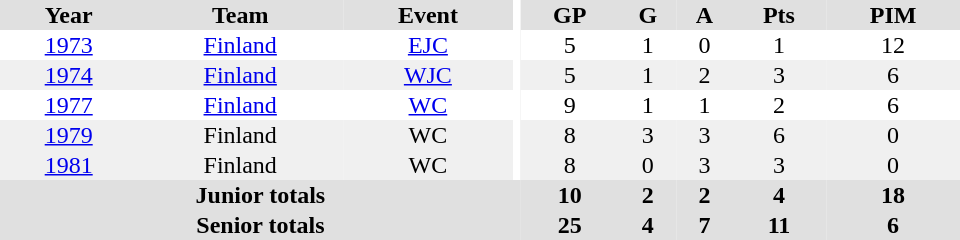<table border="0" cellpadding="1" cellspacing="0" ID="Table3" style="text-align:center; width:40em">
<tr bgcolor="#e0e0e0">
<th>Year</th>
<th>Team</th>
<th>Event</th>
<th rowspan="102" bgcolor="#ffffff"></th>
<th>GP</th>
<th>G</th>
<th>A</th>
<th>Pts</th>
<th>PIM</th>
</tr>
<tr>
<td><a href='#'>1973</a></td>
<td><a href='#'>Finland</a></td>
<td><a href='#'>EJC</a></td>
<td>5</td>
<td>1</td>
<td>0</td>
<td>1</td>
<td>12</td>
</tr>
<tr bgcolor="#f0f0f0">
<td><a href='#'>1974</a></td>
<td><a href='#'>Finland</a></td>
<td><a href='#'>WJC</a></td>
<td>5</td>
<td>1</td>
<td>2</td>
<td>3</td>
<td>6</td>
</tr>
<tr>
<td><a href='#'>1977</a></td>
<td><a href='#'>Finland</a></td>
<td><a href='#'>WC</a></td>
<td>9</td>
<td>1</td>
<td>1</td>
<td>2</td>
<td>6</td>
</tr>
<tr bgcolor="#f0f0f0">
<td><a href='#'>1979</a></td>
<td>Finland</td>
<td>WC</td>
<td>8</td>
<td>3</td>
<td>3</td>
<td>6</td>
<td>0</td>
</tr>
<tr bgcolor="#f0f0f0">
<td><a href='#'>1981</a></td>
<td>Finland</td>
<td>WC</td>
<td>8</td>
<td>0</td>
<td>3</td>
<td>3</td>
<td>0</td>
</tr>
<tr bgcolor="#e0e0e0">
<th colspan="4">Junior totals</th>
<th>10</th>
<th>2</th>
<th>2</th>
<th>4</th>
<th>18</th>
</tr>
<tr bgcolor="#e0e0e0">
<th colspan="4">Senior totals</th>
<th>25</th>
<th>4</th>
<th>7</th>
<th>11</th>
<th>6</th>
</tr>
</table>
